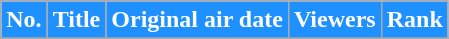<table class="wikitable plainrowheaders">
<tr>
<th scope="col" style="background-color: #1E90FF; color: #FFFFFF;">No.</th>
<th scope="col" style="background-color: #1E90FF; color: #FFFFFF;">Title</th>
<th scope="col" style="background-color: #1E90FF; color: #FFFFFF;">Original air date</th>
<th scope="col" style="background-color: #1E90FF; color: #FFFFFF;">Viewers</th>
<th scope="col" style="background-color: #1E90FF; color: #FFFFFF;">Rank<br><small></small></th>
</tr>
<tr>
</tr>
</table>
